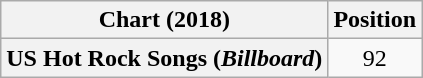<table class="wikitable sortable plainrowheaders" style="text-align:center;">
<tr>
<th>Chart (2018)</th>
<th>Position</th>
</tr>
<tr>
<th scope="row">US Hot Rock Songs (<em>Billboard</em>)</th>
<td>92</td>
</tr>
</table>
